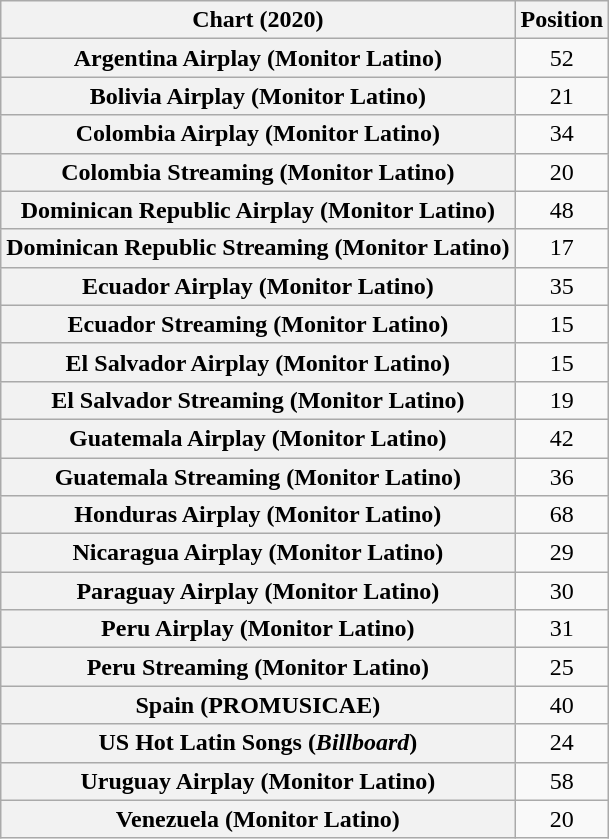<table class="wikitable plainrowheaders sortable" style="text-align:center">
<tr>
<th scope="col">Chart (2020)</th>
<th scope="col">Position</th>
</tr>
<tr>
<th scope="row">Argentina Airplay (Monitor Latino)</th>
<td>52</td>
</tr>
<tr>
<th scope="row">Bolivia Airplay (Monitor Latino)</th>
<td>21</td>
</tr>
<tr>
<th scope="row">Colombia Airplay (Monitor Latino)</th>
<td>34</td>
</tr>
<tr>
<th scope="row">Colombia Streaming (Monitor Latino)</th>
<td>20</td>
</tr>
<tr>
<th scope="row">Dominican Republic Airplay (Monitor Latino)</th>
<td>48</td>
</tr>
<tr>
<th scope="row">Dominican Republic Streaming (Monitor Latino)</th>
<td>17</td>
</tr>
<tr>
<th scope="row">Ecuador Airplay (Monitor Latino)</th>
<td>35</td>
</tr>
<tr>
<th scope="row">Ecuador Streaming (Monitor Latino)</th>
<td>15</td>
</tr>
<tr>
<th scope="row">El Salvador Airplay (Monitor Latino)</th>
<td>15</td>
</tr>
<tr>
<th scope="row">El Salvador Streaming (Monitor Latino)</th>
<td>19</td>
</tr>
<tr>
<th scope="row">Guatemala Airplay (Monitor Latino)</th>
<td>42</td>
</tr>
<tr>
<th scope="row">Guatemala Streaming (Monitor Latino)</th>
<td>36</td>
</tr>
<tr>
<th scope="row">Honduras Airplay (Monitor Latino)</th>
<td>68</td>
</tr>
<tr>
<th scope="row">Nicaragua Airplay (Monitor Latino)</th>
<td>29</td>
</tr>
<tr>
<th scope="row">Paraguay Airplay (Monitor Latino)</th>
<td>30</td>
</tr>
<tr>
<th scope="row">Peru Airplay (Monitor Latino)</th>
<td>31</td>
</tr>
<tr>
<th scope="row">Peru Streaming (Monitor Latino)</th>
<td>25</td>
</tr>
<tr>
<th scope="row">Spain (PROMUSICAE)</th>
<td>40</td>
</tr>
<tr>
<th scope="row">US Hot Latin Songs (<em>Billboard</em>)</th>
<td>24</td>
</tr>
<tr>
<th scope="row">Uruguay Airplay (Monitor Latino)</th>
<td>58</td>
</tr>
<tr>
<th scope="row">Venezuela (Monitor Latino)</th>
<td>20</td>
</tr>
</table>
